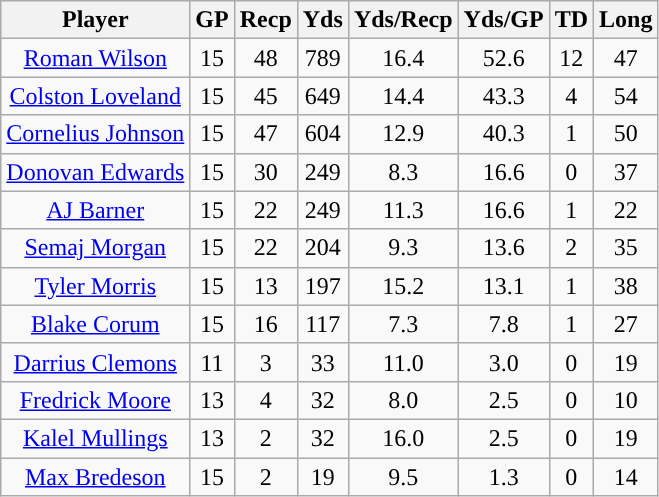<table class="wikitable sortable sortable" style="text-align: center">
<tr align=center>
<th>Player</th>
<th>GP</th>
<th>Recp</th>
<th>Yds</th>
<th>Yds/Recp</th>
<th>Yds/GP</th>
<th>TD</th>
<th>Long</th>
</tr>
<tr>
<td><a href='#'>Roman Wilson</a></td>
<td>15</td>
<td>48</td>
<td>789</td>
<td>16.4</td>
<td>52.6</td>
<td>12</td>
<td>47</td>
</tr>
<tr>
<td><a href='#'>Colston Loveland</a></td>
<td>15</td>
<td>45</td>
<td>649</td>
<td>14.4</td>
<td>43.3</td>
<td>4</td>
<td>54</td>
</tr>
<tr>
<td><a href='#'>Cornelius Johnson</a></td>
<td>15</td>
<td>47</td>
<td>604</td>
<td>12.9</td>
<td>40.3</td>
<td>1</td>
<td>50</td>
</tr>
<tr>
<td><a href='#'>Donovan Edwards</a></td>
<td>15</td>
<td>30</td>
<td>249</td>
<td>8.3</td>
<td>16.6</td>
<td>0</td>
<td>37</td>
</tr>
<tr>
<td><a href='#'>AJ Barner</a></td>
<td>15</td>
<td>22</td>
<td>249</td>
<td>11.3</td>
<td>16.6</td>
<td>1</td>
<td>22</td>
</tr>
<tr>
<td><a href='#'>Semaj Morgan</a></td>
<td>15</td>
<td>22</td>
<td>204</td>
<td>9.3</td>
<td>13.6</td>
<td>2</td>
<td>35</td>
</tr>
<tr>
<td><a href='#'>Tyler Morris</a></td>
<td>15</td>
<td>13</td>
<td>197</td>
<td>15.2</td>
<td>13.1</td>
<td>1</td>
<td>38</td>
</tr>
<tr>
<td><a href='#'>Blake Corum</a></td>
<td>15</td>
<td>16</td>
<td>117</td>
<td>7.3</td>
<td>7.8</td>
<td>1</td>
<td>27</td>
</tr>
<tr>
<td><a href='#'>Darrius Clemons</a></td>
<td>11</td>
<td>3</td>
<td>33</td>
<td>11.0</td>
<td>3.0</td>
<td>0</td>
<td>19</td>
</tr>
<tr>
<td><a href='#'>Fredrick Moore</a></td>
<td>13</td>
<td>4</td>
<td>32</td>
<td>8.0</td>
<td>2.5</td>
<td>0</td>
<td>10</td>
</tr>
<tr>
<td><a href='#'>Kalel Mullings</a></td>
<td>13</td>
<td>2</td>
<td>32</td>
<td>16.0</td>
<td>2.5</td>
<td>0</td>
<td>19</td>
</tr>
<tr>
<td><a href='#'>Max Bredeson</a></td>
<td>15</td>
<td>2</td>
<td>19</td>
<td>9.5</td>
<td>1.3</td>
<td>0</td>
<td>14</td>
</tr>
</table>
